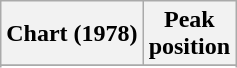<table class="wikitable sortable plainrowheaders">
<tr>
<th>Chart (1978)</th>
<th>Peak<br>position</th>
</tr>
<tr>
</tr>
<tr>
</tr>
<tr>
</tr>
</table>
